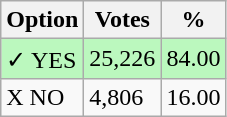<table class="wikitable">
<tr>
<th>Option</th>
<th>Votes</th>
<th>%</th>
</tr>
<tr>
<td style=background:#bbf8be>✓ YES</td>
<td style=background:#bbf8be>25,226</td>
<td style=background:#bbf8be>84.00</td>
</tr>
<tr>
<td>X NO</td>
<td>4,806</td>
<td>16.00</td>
</tr>
</table>
